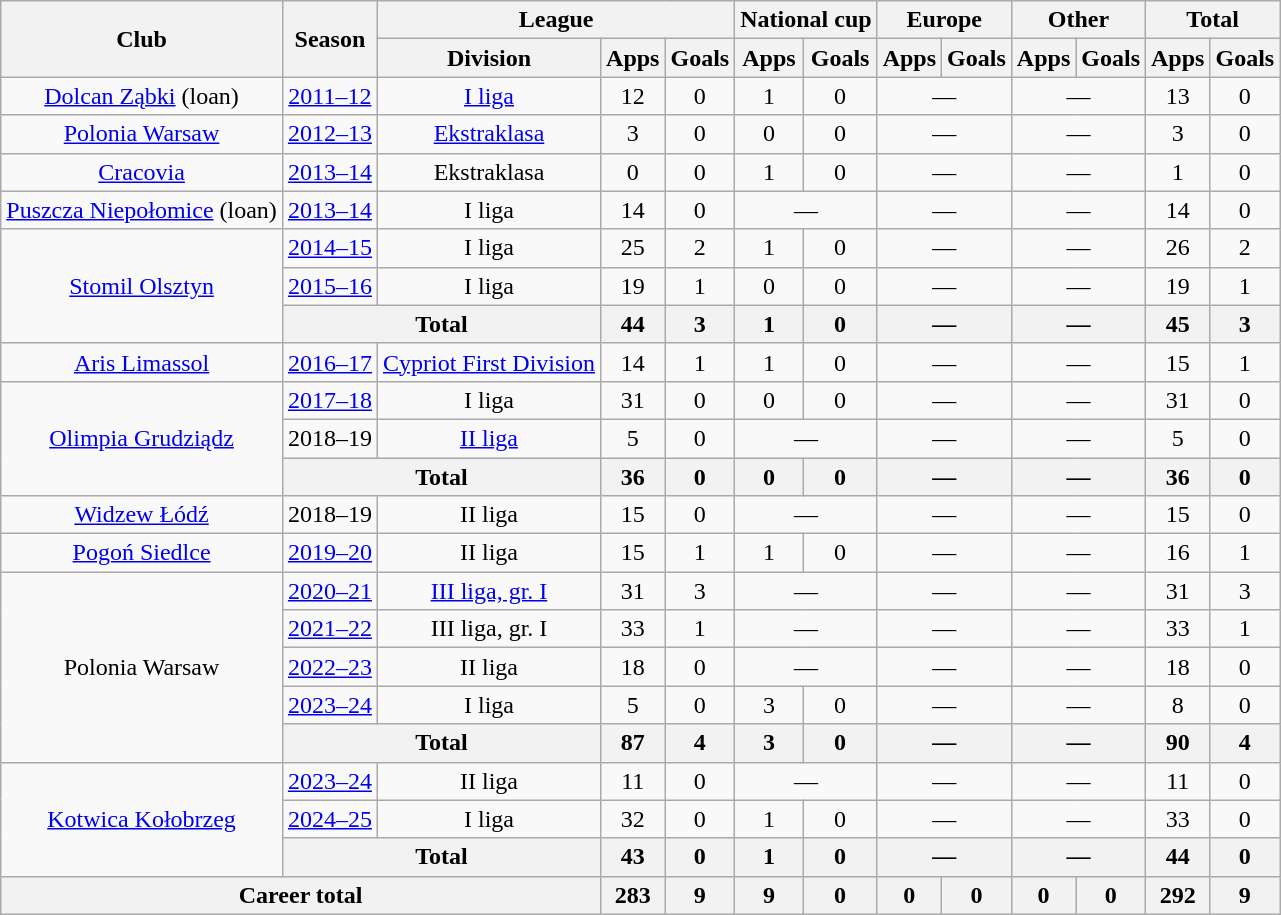<table class="wikitable" style="text-align: center;">
<tr>
<th rowspan="2">Club</th>
<th rowspan="2">Season</th>
<th colspan="3">League</th>
<th colspan="2">National cup</th>
<th colspan="2">Europe</th>
<th colspan="2">Other</th>
<th colspan="2">Total</th>
</tr>
<tr>
<th>Division</th>
<th>Apps</th>
<th>Goals</th>
<th>Apps</th>
<th>Goals</th>
<th>Apps</th>
<th>Goals</th>
<th>Apps</th>
<th>Goals</th>
<th>Apps</th>
<th>Goals</th>
</tr>
<tr>
<td><a href='#'>Dolcan Ząbki</a> (loan)</td>
<td><a href='#'>2011–12</a></td>
<td><a href='#'>I liga</a></td>
<td>12</td>
<td>0</td>
<td>1</td>
<td>0</td>
<td colspan="2">—</td>
<td colspan="2">—</td>
<td>13</td>
<td>0</td>
</tr>
<tr>
<td><a href='#'>Polonia Warsaw</a></td>
<td><a href='#'>2012–13</a></td>
<td><a href='#'>Ekstraklasa</a></td>
<td>3</td>
<td>0</td>
<td>0</td>
<td>0</td>
<td colspan="2">—</td>
<td colspan="2">—</td>
<td>3</td>
<td>0</td>
</tr>
<tr>
<td><a href='#'>Cracovia</a></td>
<td><a href='#'>2013–14</a></td>
<td>Ekstraklasa</td>
<td>0</td>
<td>0</td>
<td>1</td>
<td>0</td>
<td colspan="2">—</td>
<td colspan="2">—</td>
<td>1</td>
<td>0</td>
</tr>
<tr>
<td><a href='#'>Puszcza Niepołomice</a> (loan)</td>
<td><a href='#'>2013–14</a></td>
<td>I liga</td>
<td>14</td>
<td>0</td>
<td colspan="2">—</td>
<td colspan="2">—</td>
<td colspan="2">—</td>
<td>14</td>
<td>0</td>
</tr>
<tr>
<td rowspan="3"><a href='#'>Stomil Olsztyn</a></td>
<td><a href='#'>2014–15</a></td>
<td>I liga</td>
<td>25</td>
<td>2</td>
<td>1</td>
<td>0</td>
<td colspan="2">—</td>
<td colspan="2">—</td>
<td>26</td>
<td>2</td>
</tr>
<tr>
<td><a href='#'>2015–16</a></td>
<td>I liga</td>
<td>19</td>
<td>1</td>
<td>0</td>
<td>0</td>
<td colspan="2">—</td>
<td colspan="2">—</td>
<td>19</td>
<td>1</td>
</tr>
<tr>
<th colspan="2">Total</th>
<th>44</th>
<th>3</th>
<th>1</th>
<th>0</th>
<th colspan="2">—</th>
<th colspan="2">—</th>
<th>45</th>
<th>3</th>
</tr>
<tr>
<td><a href='#'>Aris Limassol</a></td>
<td><a href='#'>2016–17</a></td>
<td><a href='#'>Cypriot First Division</a></td>
<td>14</td>
<td>1</td>
<td>1</td>
<td>0</td>
<td colspan="2">—</td>
<td colspan="2">—</td>
<td>15</td>
<td>1</td>
</tr>
<tr>
<td rowspan="3"><a href='#'>Olimpia Grudziądz</a></td>
<td><a href='#'>2017–18</a></td>
<td>I liga</td>
<td>31</td>
<td>0</td>
<td>0</td>
<td>0</td>
<td colspan="2">—</td>
<td colspan="2">—</td>
<td>31</td>
<td>0</td>
</tr>
<tr>
<td>2018–19</td>
<td><a href='#'>II liga</a></td>
<td>5</td>
<td>0</td>
<td colspan="2">—</td>
<td colspan="2">—</td>
<td colspan="2">—</td>
<td>5</td>
<td>0</td>
</tr>
<tr>
<th colspan="2">Total</th>
<th>36</th>
<th>0</th>
<th>0</th>
<th>0</th>
<th colspan="2">—</th>
<th colspan="2">—</th>
<th>36</th>
<th>0</th>
</tr>
<tr>
<td><a href='#'>Widzew Łódź</a></td>
<td>2018–19</td>
<td>II liga</td>
<td>15</td>
<td>0</td>
<td colspan="2">—</td>
<td colspan="2">—</td>
<td colspan="2">—</td>
<td>15</td>
<td>0</td>
</tr>
<tr>
<td><a href='#'>Pogoń Siedlce</a></td>
<td><a href='#'>2019–20</a></td>
<td>II liga</td>
<td>15</td>
<td>1</td>
<td>1</td>
<td>0</td>
<td colspan="2">—</td>
<td colspan="2">—</td>
<td>16</td>
<td>1</td>
</tr>
<tr>
<td rowspan="5">Polonia Warsaw</td>
<td><a href='#'>2020–21</a></td>
<td><a href='#'>III liga, gr. I</a></td>
<td>31</td>
<td>3</td>
<td colspan="2">—</td>
<td colspan="2">—</td>
<td colspan="2">—</td>
<td>31</td>
<td>3</td>
</tr>
<tr>
<td><a href='#'>2021–22</a></td>
<td>III liga, gr. I</td>
<td>33</td>
<td>1</td>
<td colspan="2">—</td>
<td colspan="2">—</td>
<td colspan="2">—</td>
<td>33</td>
<td>1</td>
</tr>
<tr>
<td><a href='#'>2022–23</a></td>
<td>II liga</td>
<td>18</td>
<td>0</td>
<td colspan="2">—</td>
<td colspan="2">—</td>
<td colspan="2">—</td>
<td>18</td>
<td>0</td>
</tr>
<tr>
<td><a href='#'>2023–24</a></td>
<td>I liga</td>
<td>5</td>
<td>0</td>
<td>3</td>
<td>0</td>
<td colspan="2">—</td>
<td colspan="2">—</td>
<td>8</td>
<td>0</td>
</tr>
<tr>
<th colspan="2">Total</th>
<th>87</th>
<th>4</th>
<th>3</th>
<th>0</th>
<th colspan="2">—</th>
<th colspan="2">—</th>
<th>90</th>
<th>4</th>
</tr>
<tr>
<td rowspan="3"><a href='#'>Kotwica Kołobrzeg</a></td>
<td><a href='#'>2023–24</a></td>
<td>II liga</td>
<td>11</td>
<td>0</td>
<td colspan="2">—</td>
<td colspan="2">—</td>
<td colspan="2">—</td>
<td>11</td>
<td>0</td>
</tr>
<tr>
<td><a href='#'>2024–25</a></td>
<td>I liga</td>
<td>32</td>
<td>0</td>
<td>1</td>
<td>0</td>
<td colspan="2">—</td>
<td colspan="2">—</td>
<td>33</td>
<td>0</td>
</tr>
<tr>
<th colspan="2">Total</th>
<th>43</th>
<th>0</th>
<th>1</th>
<th>0</th>
<th colspan="2">—</th>
<th colspan="2">—</th>
<th>44</th>
<th>0</th>
</tr>
<tr>
<th colspan="3">Career total</th>
<th>283</th>
<th>9</th>
<th>9</th>
<th>0</th>
<th>0</th>
<th>0</th>
<th>0</th>
<th>0</th>
<th>292</th>
<th>9</th>
</tr>
</table>
